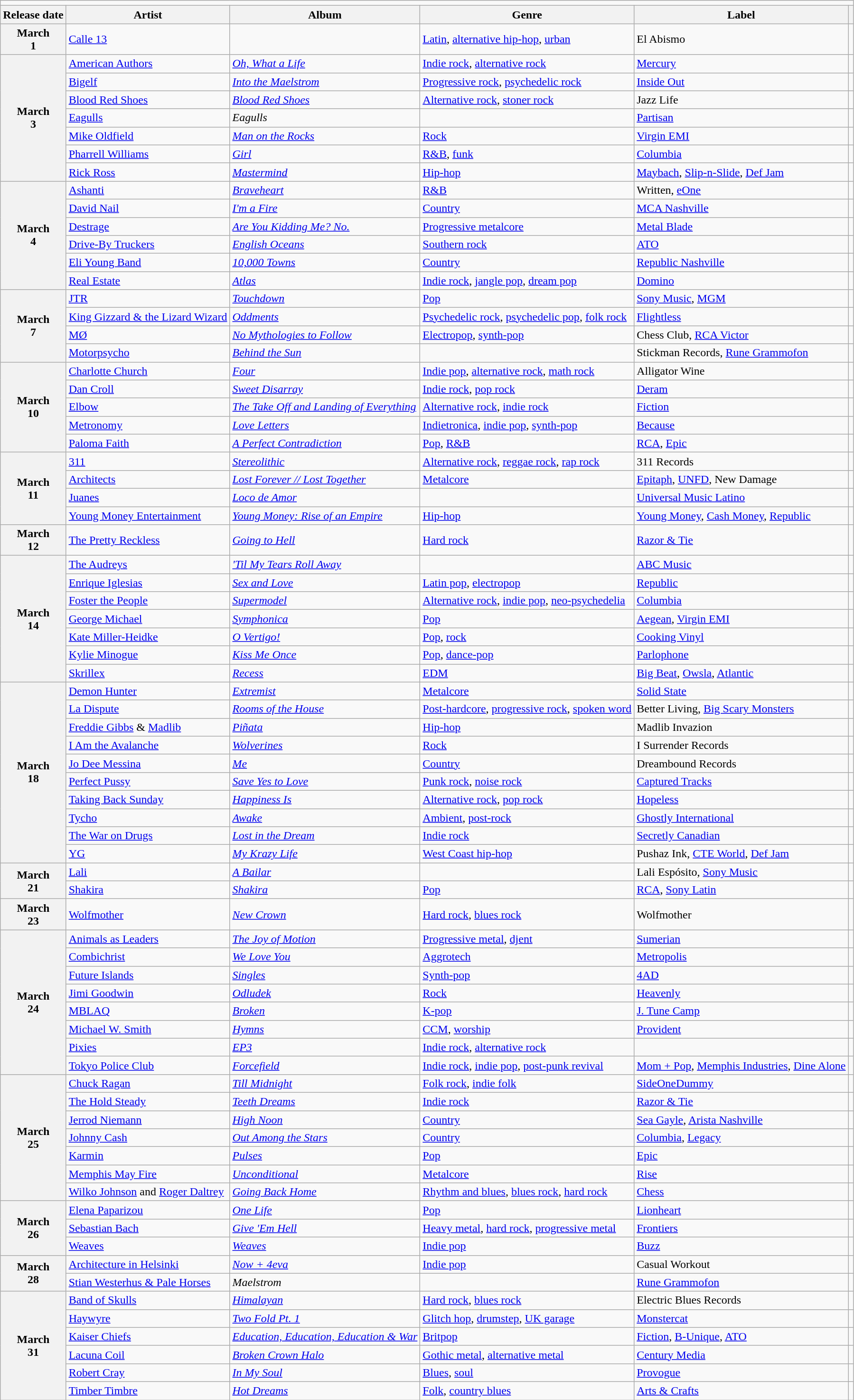<table class="wikitable plainrowheaders">
<tr>
<td colspan="6" style="text-align:center;"></td>
</tr>
<tr>
<th scope="col">Release date</th>
<th scope="col">Artist</th>
<th scope="col">Album</th>
<th scope="col">Genre</th>
<th scope="col">Label</th>
<th scope="col"></th>
</tr>
<tr>
<th scope="row" style="text-align:center;">March<br>1</th>
<td><a href='#'>Calle 13</a></td>
<td></td>
<td><a href='#'>Latin</a>, <a href='#'>alternative hip-hop</a>, <a href='#'>urban</a></td>
<td>El Abismo</td>
<td></td>
</tr>
<tr>
<th scope="row" rowspan="7" style="text-align:center;">March<br>3</th>
<td><a href='#'>American Authors</a></td>
<td><em><a href='#'>Oh, What a Life</a></em></td>
<td><a href='#'>Indie rock</a>, <a href='#'>alternative rock</a></td>
<td><a href='#'>Mercury</a></td>
<td></td>
</tr>
<tr>
<td><a href='#'>Bigelf</a></td>
<td><em><a href='#'>Into the Maelstrom</a></em></td>
<td><a href='#'>Progressive rock</a>, <a href='#'>psychedelic rock</a></td>
<td><a href='#'>Inside Out</a></td>
<td></td>
</tr>
<tr>
<td><a href='#'>Blood Red Shoes</a></td>
<td><em><a href='#'>Blood Red Shoes</a></em></td>
<td><a href='#'>Alternative rock</a>, <a href='#'>stoner rock</a></td>
<td>Jazz Life</td>
<td></td>
</tr>
<tr>
<td><a href='#'>Eagulls</a></td>
<td><em>Eagulls</em></td>
<td></td>
<td><a href='#'>Partisan</a></td>
<td></td>
</tr>
<tr>
<td><a href='#'>Mike Oldfield</a></td>
<td><em><a href='#'>Man on the Rocks</a></em></td>
<td><a href='#'>Rock</a></td>
<td><a href='#'>Virgin EMI</a></td>
<td></td>
</tr>
<tr>
<td><a href='#'>Pharrell Williams</a></td>
<td><em><a href='#'>Girl</a></em></td>
<td><a href='#'>R&B</a>, <a href='#'>funk</a></td>
<td><a href='#'>Columbia</a></td>
<td></td>
</tr>
<tr>
<td><a href='#'>Rick Ross</a></td>
<td><em><a href='#'>Mastermind</a></em></td>
<td><a href='#'>Hip-hop</a></td>
<td><a href='#'>Maybach</a>, <a href='#'>Slip-n-Slide</a>, <a href='#'>Def Jam</a></td>
<td></td>
</tr>
<tr>
<th scope="row" rowspan="6" style="text-align:center;">March<br>4</th>
<td><a href='#'>Ashanti</a></td>
<td><em><a href='#'>Braveheart</a></em></td>
<td><a href='#'>R&B</a></td>
<td>Written, <a href='#'>eOne</a></td>
<td></td>
</tr>
<tr>
<td><a href='#'>David Nail</a></td>
<td><em><a href='#'>I'm a Fire</a></em></td>
<td><a href='#'>Country</a></td>
<td><a href='#'>MCA Nashville</a></td>
<td></td>
</tr>
<tr>
<td><a href='#'>Destrage</a></td>
<td><em><a href='#'>Are You Kidding Me? No.</a></em></td>
<td><a href='#'>Progressive metalcore</a></td>
<td><a href='#'>Metal Blade</a></td>
<td></td>
</tr>
<tr>
<td><a href='#'>Drive-By Truckers</a></td>
<td><em><a href='#'>English Oceans</a></em></td>
<td><a href='#'>Southern rock</a></td>
<td><a href='#'>ATO</a></td>
<td></td>
</tr>
<tr>
<td><a href='#'>Eli Young Band</a></td>
<td><em><a href='#'>10,000 Towns</a></em></td>
<td><a href='#'>Country</a></td>
<td><a href='#'>Republic Nashville</a></td>
<td></td>
</tr>
<tr>
<td><a href='#'>Real Estate</a></td>
<td><em><a href='#'>Atlas</a></em></td>
<td><a href='#'>Indie rock</a>, <a href='#'>jangle pop</a>, <a href='#'>dream pop</a></td>
<td><a href='#'>Domino</a></td>
<td></td>
</tr>
<tr>
<th scope="row" rowspan="4" style="text-align:center;">March<br>7</th>
<td><a href='#'>JTR</a></td>
<td><em><a href='#'>Touchdown</a></em></td>
<td><a href='#'>Pop</a></td>
<td><a href='#'>Sony Music</a>, <a href='#'>MGM</a></td>
<td></td>
</tr>
<tr>
<td><a href='#'>King Gizzard & the Lizard Wizard</a></td>
<td><em><a href='#'>Oddments</a></em></td>
<td><a href='#'>Psychedelic rock</a>, <a href='#'>psychedelic pop</a>, <a href='#'>folk rock</a></td>
<td><a href='#'>Flightless</a></td>
<td></td>
</tr>
<tr>
<td><a href='#'>MØ</a></td>
<td><em><a href='#'>No Mythologies to Follow</a></em></td>
<td><a href='#'>Electropop</a>, <a href='#'>synth-pop</a></td>
<td>Chess Club, <a href='#'>RCA Victor</a></td>
<td></td>
</tr>
<tr>
<td><a href='#'>Motorpsycho</a></td>
<td><em><a href='#'>Behind the Sun</a></em></td>
<td></td>
<td>Stickman Records, <a href='#'>Rune Grammofon</a></td>
<td></td>
</tr>
<tr>
<th scope="row" rowspan="5" style="text-align:center;">March<br>10</th>
<td><a href='#'>Charlotte Church</a></td>
<td><em><a href='#'>Four</a></em></td>
<td><a href='#'>Indie pop</a>, <a href='#'>alternative rock</a>, <a href='#'>math rock</a></td>
<td>Alligator Wine</td>
<td></td>
</tr>
<tr>
<td><a href='#'>Dan Croll</a></td>
<td><em><a href='#'>Sweet Disarray</a></em></td>
<td><a href='#'>Indie rock</a>, <a href='#'>pop rock</a></td>
<td><a href='#'>Deram</a></td>
<td></td>
</tr>
<tr>
<td><a href='#'>Elbow</a></td>
<td><em><a href='#'>The Take Off and Landing of Everything</a></em></td>
<td><a href='#'>Alternative rock</a>, <a href='#'>indie rock</a></td>
<td><a href='#'>Fiction</a></td>
<td></td>
</tr>
<tr>
<td><a href='#'>Metronomy</a></td>
<td><em><a href='#'>Love Letters</a></em></td>
<td><a href='#'>Indietronica</a>, <a href='#'>indie pop</a>, <a href='#'>synth-pop</a></td>
<td><a href='#'>Because</a></td>
<td></td>
</tr>
<tr>
<td><a href='#'>Paloma Faith</a></td>
<td><em><a href='#'>A Perfect Contradiction</a></em></td>
<td><a href='#'>Pop</a>, <a href='#'>R&B</a></td>
<td><a href='#'>RCA</a>, <a href='#'>Epic</a></td>
<td></td>
</tr>
<tr>
<th scope="row" rowspan="4" style="text-align:center;">March<br>11</th>
<td><a href='#'>311</a></td>
<td><em><a href='#'>Stereolithic</a></em></td>
<td><a href='#'>Alternative rock</a>, <a href='#'>reggae rock</a>, <a href='#'>rap rock</a></td>
<td>311 Records</td>
<td></td>
</tr>
<tr>
<td><a href='#'>Architects</a></td>
<td><em><a href='#'>Lost Forever // Lost Together</a></em></td>
<td><a href='#'>Metalcore</a></td>
<td><a href='#'>Epitaph</a>, <a href='#'>UNFD</a>, New Damage</td>
<td></td>
</tr>
<tr>
<td><a href='#'>Juanes</a></td>
<td><em><a href='#'>Loco de Amor</a></em></td>
<td></td>
<td><a href='#'>Universal Music Latino</a></td>
<td></td>
</tr>
<tr>
<td><a href='#'>Young Money Entertainment</a></td>
<td><em><a href='#'>Young Money: Rise of an Empire</a></em></td>
<td><a href='#'>Hip-hop</a></td>
<td><a href='#'>Young Money</a>, <a href='#'>Cash Money</a>, <a href='#'>Republic</a></td>
<td></td>
</tr>
<tr>
<th scope="row" style="text-align:center;">March<br>12</th>
<td><a href='#'>The Pretty Reckless</a></td>
<td><em><a href='#'>Going to Hell</a></em></td>
<td><a href='#'>Hard rock</a></td>
<td><a href='#'>Razor & Tie</a></td>
<td></td>
</tr>
<tr>
<th scope="row" rowspan="7" style="text-align:center;">March<br>14</th>
<td><a href='#'>The Audreys</a></td>
<td><em><a href='#'>'Til My Tears Roll Away</a></em></td>
<td></td>
<td><a href='#'>ABC Music</a></td>
<td></td>
</tr>
<tr>
<td><a href='#'>Enrique Iglesias</a></td>
<td><em><a href='#'>Sex and Love</a></em></td>
<td><a href='#'>Latin pop</a>, <a href='#'>electropop</a></td>
<td><a href='#'>Republic</a></td>
<td></td>
</tr>
<tr>
<td><a href='#'>Foster the People</a></td>
<td><em><a href='#'>Supermodel</a></em></td>
<td><a href='#'>Alternative rock</a>, <a href='#'>indie pop</a>, <a href='#'>neo-psychedelia</a></td>
<td><a href='#'>Columbia</a></td>
<td></td>
</tr>
<tr>
<td><a href='#'>George Michael</a></td>
<td><em><a href='#'>Symphonica</a></em></td>
<td><a href='#'>Pop</a></td>
<td><a href='#'>Aegean</a>, <a href='#'>Virgin EMI</a></td>
<td></td>
</tr>
<tr>
<td><a href='#'>Kate Miller-Heidke</a></td>
<td><em><a href='#'>O Vertigo!</a></em></td>
<td><a href='#'>Pop</a>, <a href='#'>rock</a></td>
<td><a href='#'>Cooking Vinyl</a></td>
<td></td>
</tr>
<tr>
<td><a href='#'>Kylie Minogue</a></td>
<td><em><a href='#'>Kiss Me Once</a></em></td>
<td><a href='#'>Pop</a>, <a href='#'>dance-pop</a></td>
<td><a href='#'>Parlophone</a></td>
<td></td>
</tr>
<tr>
<td><a href='#'>Skrillex</a></td>
<td><em><a href='#'>Recess</a></em></td>
<td><a href='#'>EDM</a></td>
<td><a href='#'>Big Beat</a>, <a href='#'>Owsla</a>, <a href='#'>Atlantic</a></td>
<td></td>
</tr>
<tr>
<th scope="row" rowspan="10" style="text-align:center;">March<br>18</th>
<td><a href='#'>Demon Hunter</a></td>
<td><em><a href='#'>Extremist</a></em></td>
<td><a href='#'>Metalcore</a></td>
<td><a href='#'>Solid State</a></td>
<td></td>
</tr>
<tr>
<td><a href='#'>La Dispute</a></td>
<td><em><a href='#'>Rooms of the House</a></em></td>
<td><a href='#'>Post-hardcore</a>, <a href='#'>progressive rock</a>, <a href='#'>spoken word</a></td>
<td>Better Living, <a href='#'>Big Scary Monsters</a></td>
<td></td>
</tr>
<tr>
<td><a href='#'>Freddie Gibbs</a> & <a href='#'>Madlib</a></td>
<td><em><a href='#'>Piñata</a></em></td>
<td><a href='#'>Hip-hop</a></td>
<td>Madlib Invazion</td>
<td></td>
</tr>
<tr>
<td><a href='#'>I Am the Avalanche</a></td>
<td><em><a href='#'>Wolverines</a></em></td>
<td><a href='#'>Rock</a></td>
<td>I Surrender Records</td>
<td></td>
</tr>
<tr>
<td><a href='#'>Jo Dee Messina</a></td>
<td><em><a href='#'>Me</a></em></td>
<td><a href='#'>Country</a></td>
<td>Dreambound Records</td>
<td></td>
</tr>
<tr>
<td><a href='#'>Perfect Pussy</a></td>
<td><em><a href='#'>Save Yes to Love</a></em></td>
<td><a href='#'>Punk rock</a>, <a href='#'>noise rock</a></td>
<td><a href='#'>Captured Tracks</a></td>
<td></td>
</tr>
<tr>
<td><a href='#'>Taking Back Sunday</a></td>
<td><em><a href='#'>Happiness Is</a></em></td>
<td><a href='#'>Alternative rock</a>, <a href='#'>pop rock</a></td>
<td><a href='#'>Hopeless</a></td>
<td></td>
</tr>
<tr>
<td><a href='#'>Tycho</a></td>
<td><em><a href='#'>Awake</a></em></td>
<td><a href='#'>Ambient</a>, <a href='#'>post-rock</a></td>
<td><a href='#'>Ghostly International</a></td>
<td></td>
</tr>
<tr>
<td><a href='#'>The War on Drugs</a></td>
<td><em><a href='#'>Lost in the Dream</a></em></td>
<td><a href='#'>Indie rock</a></td>
<td><a href='#'>Secretly Canadian</a></td>
<td></td>
</tr>
<tr>
<td><a href='#'>YG</a></td>
<td><em><a href='#'>My Krazy Life</a></em></td>
<td><a href='#'>West Coast hip-hop</a></td>
<td>Pushaz Ink, <a href='#'>CTE World</a>, <a href='#'>Def Jam</a></td>
<td></td>
</tr>
<tr>
<th scope="row" rowspan="2" style="text-align:center;">March<br>21</th>
<td><a href='#'>Lali</a></td>
<td><em><a href='#'>A Bailar</a></em></td>
<td></td>
<td>Lali Espósito, <a href='#'>Sony Music</a></td>
<td></td>
</tr>
<tr>
<td><a href='#'>Shakira</a></td>
<td><em><a href='#'>Shakira</a></em></td>
<td><a href='#'>Pop</a></td>
<td><a href='#'>RCA</a>, <a href='#'>Sony Latin</a></td>
<td></td>
</tr>
<tr>
<th scope="row" style="text-align:center;">March<br>23</th>
<td><a href='#'>Wolfmother</a></td>
<td><em><a href='#'>New Crown</a></em></td>
<td><a href='#'>Hard rock</a>, <a href='#'>blues rock</a></td>
<td>Wolfmother</td>
<td></td>
</tr>
<tr>
<th scope="row" rowspan="8" style="text-align:center;">March<br>24</th>
<td><a href='#'>Animals as Leaders</a></td>
<td><em><a href='#'>The Joy of Motion</a></em></td>
<td><a href='#'>Progressive metal</a>, <a href='#'>djent</a></td>
<td><a href='#'>Sumerian</a></td>
<td></td>
</tr>
<tr>
<td><a href='#'>Combichrist</a></td>
<td><em><a href='#'>We Love You</a></em></td>
<td><a href='#'>Aggrotech</a></td>
<td><a href='#'>Metropolis</a></td>
<td></td>
</tr>
<tr>
<td><a href='#'>Future Islands</a></td>
<td><em><a href='#'>Singles</a></em></td>
<td><a href='#'>Synth-pop</a></td>
<td><a href='#'>4AD</a></td>
<td></td>
</tr>
<tr>
<td><a href='#'>Jimi Goodwin</a></td>
<td><em><a href='#'>Odludek</a></em></td>
<td><a href='#'>Rock</a></td>
<td><a href='#'>Heavenly</a></td>
<td></td>
</tr>
<tr>
<td><a href='#'>MBLAQ</a></td>
<td><em><a href='#'>Broken</a></em></td>
<td><a href='#'>K-pop</a></td>
<td><a href='#'>J. Tune Camp</a></td>
<td></td>
</tr>
<tr>
<td><a href='#'>Michael W. Smith</a></td>
<td><em><a href='#'>Hymns</a></em></td>
<td><a href='#'>CCM</a>, <a href='#'>worship</a></td>
<td><a href='#'>Provident</a></td>
<td></td>
</tr>
<tr>
<td><a href='#'>Pixies</a></td>
<td><em><a href='#'>EP3</a></em></td>
<td><a href='#'>Indie rock</a>, <a href='#'>alternative rock</a></td>
<td></td>
<td></td>
</tr>
<tr>
<td><a href='#'>Tokyo Police Club</a></td>
<td><em><a href='#'>Forcefield</a></em></td>
<td><a href='#'>Indie rock</a>, <a href='#'>indie pop</a>, <a href='#'>post-punk revival</a></td>
<td><a href='#'>Mom + Pop</a>, <a href='#'>Memphis Industries</a>, <a href='#'>Dine Alone</a></td>
<td></td>
</tr>
<tr>
<th scope="row" rowspan="7" style="text-align:center;">March<br>25</th>
<td><a href='#'>Chuck Ragan</a></td>
<td><em><a href='#'>Till Midnight</a></em></td>
<td><a href='#'>Folk rock</a>, <a href='#'>indie folk</a></td>
<td><a href='#'>SideOneDummy</a></td>
<td></td>
</tr>
<tr>
<td><a href='#'>The Hold Steady</a></td>
<td><em><a href='#'>Teeth Dreams</a></em></td>
<td><a href='#'>Indie rock</a></td>
<td><a href='#'>Razor & Tie</a></td>
<td></td>
</tr>
<tr>
<td><a href='#'>Jerrod Niemann</a></td>
<td><em><a href='#'>High Noon</a></em></td>
<td><a href='#'>Country</a></td>
<td><a href='#'>Sea Gayle</a>, <a href='#'>Arista Nashville</a></td>
<td></td>
</tr>
<tr>
<td><a href='#'>Johnny Cash</a></td>
<td><em><a href='#'>Out Among the Stars</a></em></td>
<td><a href='#'>Country</a></td>
<td><a href='#'>Columbia</a>, <a href='#'>Legacy</a></td>
<td></td>
</tr>
<tr>
<td><a href='#'>Karmin</a></td>
<td><em><a href='#'>Pulses</a></em></td>
<td><a href='#'>Pop</a></td>
<td><a href='#'>Epic</a></td>
<td></td>
</tr>
<tr>
<td><a href='#'>Memphis May Fire</a></td>
<td><em><a href='#'>Unconditional</a></em></td>
<td><a href='#'>Metalcore</a></td>
<td><a href='#'>Rise</a></td>
<td></td>
</tr>
<tr>
<td><a href='#'>Wilko Johnson</a> and <a href='#'>Roger Daltrey</a></td>
<td><em><a href='#'>Going Back Home</a></em></td>
<td><a href='#'>Rhythm and blues</a>, <a href='#'>blues rock</a>, <a href='#'>hard rock</a></td>
<td><a href='#'>Chess</a></td>
<td></td>
</tr>
<tr>
<th scope="row" rowspan="3" style="text-align:center;">March<br>26</th>
<td><a href='#'>Elena Paparizou</a></td>
<td><em><a href='#'>One Life</a></em></td>
<td><a href='#'>Pop</a></td>
<td><a href='#'>Lionheart</a></td>
<td></td>
</tr>
<tr>
<td><a href='#'>Sebastian Bach</a></td>
<td><em><a href='#'>Give 'Em Hell</a></em></td>
<td><a href='#'>Heavy metal</a>, <a href='#'>hard rock</a>, <a href='#'>progressive metal</a></td>
<td><a href='#'>Frontiers</a></td>
<td></td>
</tr>
<tr>
<td><a href='#'>Weaves</a></td>
<td><em><a href='#'>Weaves</a></em></td>
<td><a href='#'>Indie pop</a></td>
<td><a href='#'>Buzz</a></td>
<td></td>
</tr>
<tr>
<th scope="row" rowspan="2" style="text-align:center;">March<br>28</th>
<td><a href='#'>Architecture in Helsinki</a></td>
<td><em><a href='#'>Now + 4eva</a></em></td>
<td><a href='#'>Indie pop</a></td>
<td>Casual Workout</td>
<td></td>
</tr>
<tr>
<td><a href='#'>Stian Westerhus & Pale Horses</a></td>
<td><em>Maelstrom</em></td>
<td></td>
<td><a href='#'>Rune Grammofon</a></td>
<td></td>
</tr>
<tr>
<th scope="row" rowspan="6" style="text-align:center;">March<br>31</th>
<td><a href='#'>Band of Skulls</a></td>
<td><em><a href='#'>Himalayan</a></em></td>
<td><a href='#'>Hard rock</a>, <a href='#'>blues rock</a></td>
<td>Electric Blues Records</td>
<td></td>
</tr>
<tr>
<td><a href='#'>Haywyre</a></td>
<td><em><a href='#'>Two Fold Pt. 1</a></em></td>
<td><a href='#'>Glitch hop</a>, <a href='#'>drumstep</a>, <a href='#'>UK garage</a></td>
<td><a href='#'>Monstercat</a></td>
<td></td>
</tr>
<tr>
<td><a href='#'>Kaiser Chiefs</a></td>
<td><em><a href='#'>Education, Education, Education & War</a></em></td>
<td><a href='#'>Britpop</a></td>
<td><a href='#'>Fiction</a>, <a href='#'>B-Unique</a>, <a href='#'>ATO</a></td>
<td></td>
</tr>
<tr>
<td><a href='#'>Lacuna Coil</a></td>
<td><em><a href='#'>Broken Crown Halo</a></em></td>
<td><a href='#'>Gothic metal</a>, <a href='#'>alternative metal</a></td>
<td><a href='#'>Century Media</a></td>
<td></td>
</tr>
<tr>
<td><a href='#'>Robert Cray</a></td>
<td><em><a href='#'>In My Soul</a></em></td>
<td><a href='#'>Blues</a>, <a href='#'>soul</a></td>
<td><a href='#'>Provogue</a></td>
<td></td>
</tr>
<tr>
<td><a href='#'>Timber Timbre</a></td>
<td><em><a href='#'>Hot Dreams</a></em></td>
<td><a href='#'>Folk</a>, <a href='#'>country blues</a></td>
<td><a href='#'>Arts & Crafts</a></td>
<td></td>
</tr>
</table>
